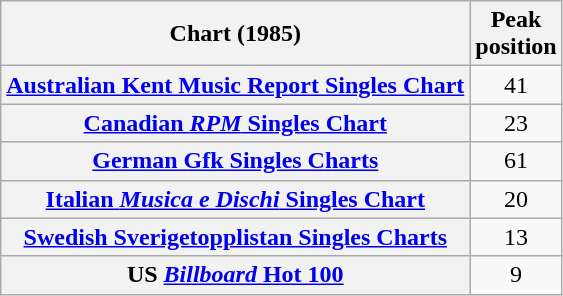<table class="wikitable sortable plainrowheaders">
<tr>
<th scope="col">Chart (1985)</th>
<th scope="col">Peak<br>position</th>
</tr>
<tr>
<th scope="row"><a href='#'>Australian Kent Music Report Singles Chart</a></th>
<td style="text-align:center;">41</td>
</tr>
<tr>
<th scope=row><a href='#'>Canadian <em>RPM</em> Singles Chart</a></th>
<td style="text-align:center;">23</td>
</tr>
<tr>
<th scope=row><a href='#'>German Gfk Singles Charts</a></th>
<td style="text-align:center;">61</td>
</tr>
<tr>
<th scope="row"><a href='#'>Italian <em>Musica e Dischi</em> Singles Chart</a></th>
<td style="text-align:center;">20</td>
</tr>
<tr>
<th scope=row><a href='#'>Swedish Sverigetopplistan Singles Charts</a></th>
<td style="text-align:center;">13</td>
</tr>
<tr>
<th scope=row>US <a href='#'><em>Billboard</em> Hot 100</a></th>
<td style="text-align:center;">9</td>
</tr>
</table>
